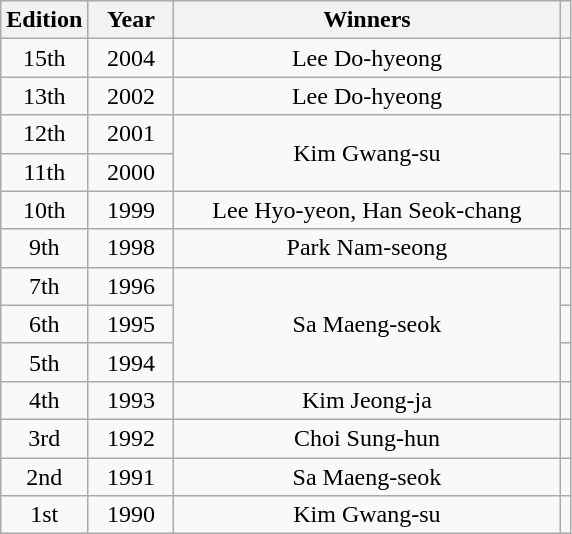<table class="wikitable" style="text-align: center">
<tr>
<th width="50">Edition</th>
<th width="50">Year</th>
<th width="250">Winners</th>
<th></th>
</tr>
<tr>
<td>15th</td>
<td>2004</td>
<td>Lee Do-hyeong</td>
<td></td>
</tr>
<tr>
<td>13th</td>
<td>2002</td>
<td>Lee Do-hyeong</td>
<td></td>
</tr>
<tr>
<td>12th</td>
<td>2001</td>
<td rowspan="2">Kim Gwang-su</td>
<td></td>
</tr>
<tr>
<td>11th</td>
<td>2000</td>
<td></td>
</tr>
<tr>
<td>10th</td>
<td>1999</td>
<td>Lee Hyo-yeon, Han Seok-chang</td>
<td></td>
</tr>
<tr>
<td>9th</td>
<td>1998</td>
<td>Park Nam-seong</td>
<td></td>
</tr>
<tr>
<td>7th</td>
<td>1996</td>
<td rowspan="3">Sa Maeng-seok</td>
<td></td>
</tr>
<tr>
<td>6th</td>
<td>1995</td>
<td></td>
</tr>
<tr>
<td>5th</td>
<td>1994</td>
<td></td>
</tr>
<tr>
<td>4th</td>
<td>1993</td>
<td>Kim Jeong-ja</td>
<td></td>
</tr>
<tr>
<td>3rd</td>
<td>1992</td>
<td>Choi Sung-hun</td>
<td></td>
</tr>
<tr>
<td>2nd</td>
<td>1991</td>
<td>Sa Maeng-seok</td>
<td></td>
</tr>
<tr>
<td>1st</td>
<td>1990</td>
<td>Kim Gwang-su</td>
<td></td>
</tr>
</table>
